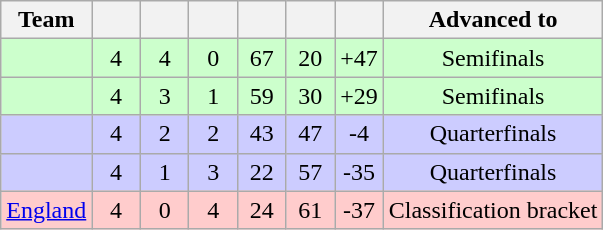<table class="wikitable" style="text-align:center;">
<tr>
<th>Team</th>
<th width=25></th>
<th width=25></th>
<th width=25></th>
<th width=25></th>
<th width=25></th>
<th width=25></th>
<th>Advanced to</th>
</tr>
<tr bgcolor=#cfc>
<td align=left></td>
<td>4</td>
<td>4</td>
<td>0</td>
<td>67</td>
<td>20</td>
<td>+47</td>
<td>Semifinals</td>
</tr>
<tr bgcolor=#cfc>
<td align=left></td>
<td>4</td>
<td>3</td>
<td>1</td>
<td>59</td>
<td>30</td>
<td>+29</td>
<td>Semifinals</td>
</tr>
<tr bgcolor=#ccf>
<td align=left></td>
<td>4</td>
<td>2</td>
<td>2</td>
<td>43</td>
<td>47</td>
<td>-4</td>
<td>Quarterfinals</td>
</tr>
<tr bgcolor=#ccf>
<td align=left></td>
<td>4</td>
<td>1</td>
<td>3</td>
<td>22</td>
<td>57</td>
<td>-35</td>
<td>Quarterfinals</td>
</tr>
<tr bgcolor=#fcc>
<td align=left> <a href='#'>England</a></td>
<td>4</td>
<td>0</td>
<td>4</td>
<td>24</td>
<td>61</td>
<td>-37</td>
<td>Classification bracket</td>
</tr>
</table>
